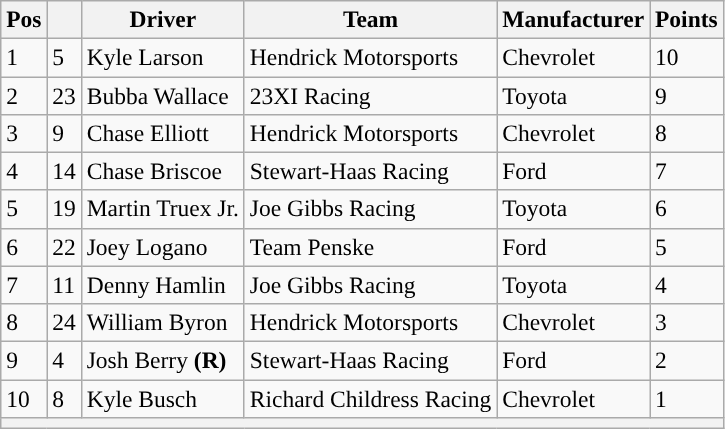<table class="wikitable" style="font-size:98%">
<tr>
<th>Pos</th>
<th></th>
<th>Driver</th>
<th>Team</th>
<th>Manufacturer</th>
<th>Points</th>
</tr>
<tr>
<td>1</td>
<td>5</td>
<td>Kyle Larson</td>
<td>Hendrick Motorsports</td>
<td>Chevrolet</td>
<td>10</td>
</tr>
<tr>
<td>2</td>
<td>23</td>
<td>Bubba Wallace</td>
<td>23XI Racing</td>
<td>Toyota</td>
<td>9</td>
</tr>
<tr>
<td>3</td>
<td>9</td>
<td>Chase Elliott</td>
<td>Hendrick Motorsports</td>
<td>Chevrolet</td>
<td>8</td>
</tr>
<tr>
<td>4</td>
<td>14</td>
<td>Chase Briscoe</td>
<td>Stewart-Haas Racing</td>
<td>Ford</td>
<td>7</td>
</tr>
<tr>
<td>5</td>
<td>19</td>
<td>Martin Truex Jr.</td>
<td>Joe Gibbs Racing</td>
<td>Toyota</td>
<td>6</td>
</tr>
<tr>
<td>6</td>
<td>22</td>
<td>Joey Logano</td>
<td>Team Penske</td>
<td>Ford</td>
<td>5</td>
</tr>
<tr>
<td>7</td>
<td>11</td>
<td>Denny Hamlin</td>
<td>Joe Gibbs Racing</td>
<td>Toyota</td>
<td>4</td>
</tr>
<tr>
<td>8</td>
<td>24</td>
<td>William Byron</td>
<td>Hendrick Motorsports</td>
<td>Chevrolet</td>
<td>3</td>
</tr>
<tr>
<td>9</td>
<td>4</td>
<td>Josh Berry <strong>(R)</strong></td>
<td>Stewart-Haas Racing</td>
<td>Ford</td>
<td>2</td>
</tr>
<tr>
<td>10</td>
<td>8</td>
<td>Kyle Busch</td>
<td>Richard Childress Racing</td>
<td>Chevrolet</td>
<td>1</td>
</tr>
<tr>
<th colspan="6"></th>
</tr>
</table>
